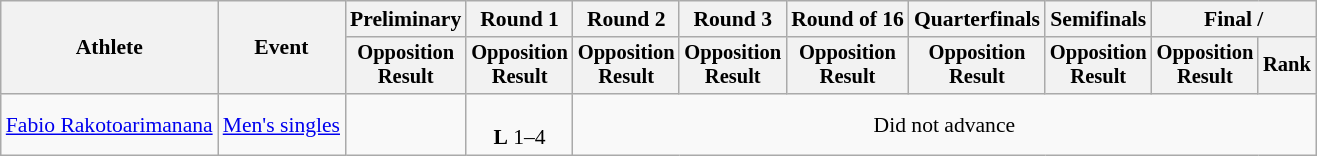<table class=wikitable style=font-size:90%;text-align:center>
<tr>
<th rowspan=2>Athlete</th>
<th rowspan=2>Event</th>
<th>Preliminary</th>
<th>Round 1</th>
<th>Round 2</th>
<th>Round 3</th>
<th>Round of 16</th>
<th>Quarterfinals</th>
<th>Semifinals</th>
<th colspan=2>Final / </th>
</tr>
<tr style=font-size:95%>
<th>Opposition<br>Result</th>
<th>Opposition<br>Result</th>
<th>Opposition<br>Result</th>
<th>Opposition<br>Result</th>
<th>Opposition<br>Result</th>
<th>Opposition<br>Result</th>
<th>Opposition<br>Result</th>
<th>Opposition<br>Result</th>
<th>Rank</th>
</tr>
<tr>
<td align=left><a href='#'>Fabio Rakotoarimanana</a></td>
<td align=left><a href='#'>Men's singles</a></td>
<td></td>
<td><br><strong>L</strong> 1–4</td>
<td colspan=7>Did not advance</td>
</tr>
</table>
